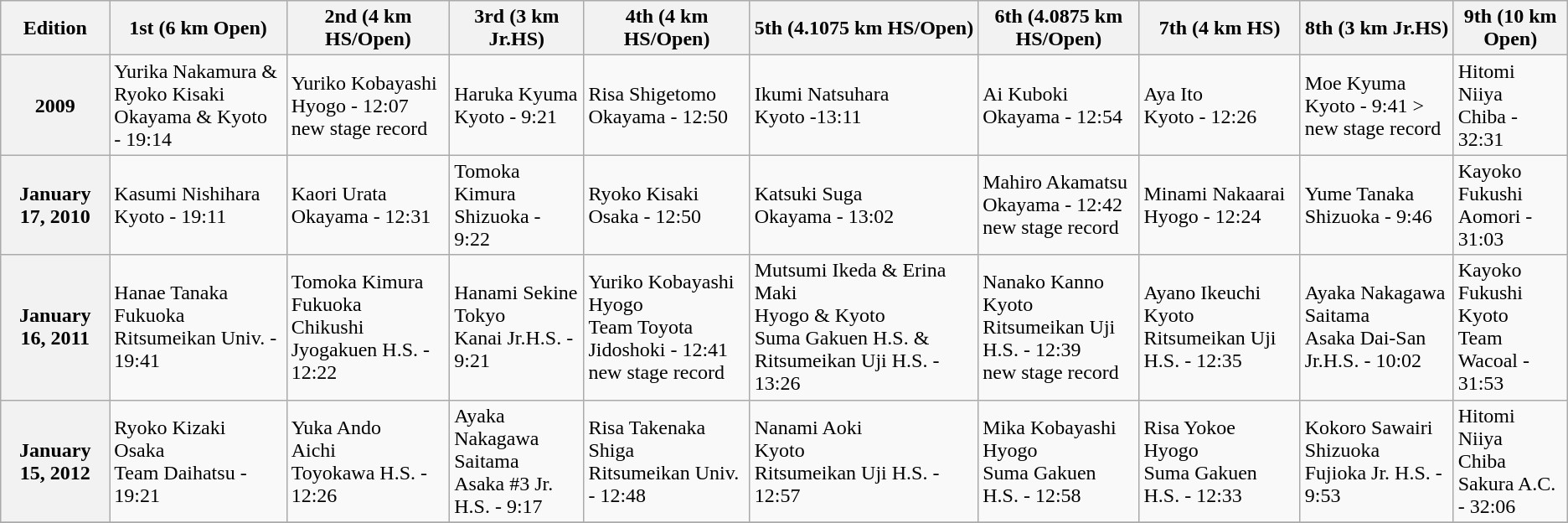<table class="wikitable" style="text-align:left">
<tr>
<th>Edition</th>
<th scope="col">1st (6 km Open)</th>
<th scope="col">2nd (4 km HS/Open)</th>
<th scope="col">3rd (3 km Jr.HS)</th>
<th scope="col">4th (4 km HS/Open)</th>
<th scope="col">5th (4.1075 km HS/Open)</th>
<th scope="col">6th (4.0875 km HS/Open)</th>
<th scope="col">7th (4 km HS)</th>
<th scope="col">8th (3 km Jr.HS)</th>
<th scope="col">9th (10 km Open)</th>
</tr>
<tr>
<th scope="row">2009</th>
<td>Yurika Nakamura & Ryoko Kisaki <br>Okayama & Kyoto <br> - 19:14</td>
<td>Yuriko Kobayashi <br>Hyogo - 12:07<br> new stage record</td>
<td>Haruka Kyuma <br>Kyoto - 9:21</td>
<td>Risa Shigetomo <br>Okayama - 12:50</td>
<td>Ikumi Natsuhara <br>Kyoto -13:11</td>
<td>Ai Kuboki <br>Okayama - 12:54</td>
<td>Aya Ito <br>Kyoto - 12:26</td>
<td>Moe Kyuma <br>Kyoto - 9:41 ><br> new stage record</td>
<td>Hitomi Niiya <br>Chiba - 32:31</td>
</tr>
<tr>
<th scope="row">January 17, 2010</th>
<td>Kasumi Nishihara <br>Kyoto - 19:11</td>
<td>Kaori Urata <br>Okayama - 12:31</td>
<td>Tomoka Kimura <br>Shizuoka - 9:22</td>
<td>Ryoko Kisaki <br>Osaka - 12:50</td>
<td>Katsuki Suga <br>Okayama - 13:02</td>
<td>Mahiro Akamatsu <br>Okayama - 12:42 <br> new stage record</td>
<td>Minami Nakaarai <br>Hyogo - 12:24</td>
<td>Yume Tanaka <br>Shizuoka - 9:46</td>
<td>Kayoko Fukushi <br>Aomori - 31:03</td>
</tr>
<tr>
<th scope="row">January 16, 2011</th>
<td>Hanae Tanaka <br>Fukuoka<br>Ritsumeikan Univ. - 19:41 <br></td>
<td>Tomoka Kimura <br>Fukuoka<br>Chikushi Jyogakuen H.S. - 12:22<br></td>
<td>Hanami Sekine <br>Tokyo<br>Kanai Jr.H.S. - 9:21 <br></td>
<td>Yuriko Kobayashi <br>Hyogo<br>Team Toyota Jidoshoki - 12:41<br>new stage record <br></td>
<td>Mutsumi Ikeda & Erina Maki <br>Hyogo & Kyoto<br>Suma Gakuen H.S. & Ritsumeikan Uji H.S. - 13:26 <br></td>
<td>Nanako Kanno <br>Kyoto<br>Ritsumeikan Uji H.S. - 12:39<br>new stage record <br></td>
<td>Ayano Ikeuchi <br>Kyoto<br>Ritsumeikan Uji H.S. - 12:35 <br></td>
<td>Ayaka Nakagawa <br>Saitama<br>Asaka Dai-San Jr.H.S. - 10:02 <br></td>
<td>Kayoko Fukushi <br>Kyoto<br>Team Wacoal - 31:53 <br></td>
</tr>
<tr>
<th scope="row">January 15, 2012</th>
<td>Ryoko Kizaki <br>Osaka<br>Team Daihatsu - 19:21 <br></td>
<td>Yuka Ando <br>Aichi<br>Toyokawa H.S. - 12:26 <br></td>
<td>Ayaka Nakagawa <br>Saitama<br>Asaka #3 Jr. H.S. - 9:17 <br></td>
<td>Risa Takenaka <br>Shiga<br>Ritsumeikan Univ. - 12:48 <br></td>
<td>Nanami Aoki <br>Kyoto<br>Ritsumeikan Uji H.S. - 12:57 <br></td>
<td>Mika Kobayashi <br>Hyogo<br>Suma Gakuen H.S. - 12:58 <br></td>
<td>Risa Yokoe <br>Hyogo<br>Suma Gakuen H.S. - 12:33 <br></td>
<td>Kokoro Sawairi <br>Shizuoka<br>Fujioka Jr. H.S. - 9:53 <br></td>
<td>Hitomi Niiya <br>Chiba<br>Sakura A.C. - 32:06 <br></td>
</tr>
<tr>
</tr>
</table>
